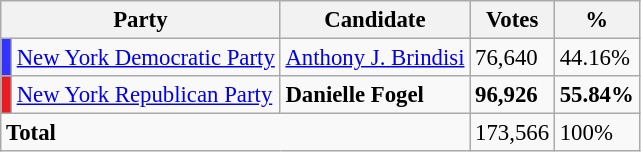<table class="wikitable" style="font-size: 95%">
<tr>
<th colspan="2">Party</th>
<th>Candidate</th>
<th>Votes</th>
<th>%</th>
</tr>
<tr>
<td bgcolor="#3333FF"></td>
<td><a href='#'>New York Democratic Party</a></td>
<td><a href='#'>Anthony J. Brindisi</a></td>
<td>76,640</td>
<td>44.16%</td>
</tr>
<tr>
<td bgcolor="#E81B23"></td>
<td><a href='#'>New York Republican Party</a></td>
<td><strong>Danielle Fogel</strong></td>
<td><strong>96,926</strong></td>
<td><strong>55.84%</strong></td>
</tr>
<tr>
<td colspan="3"><strong>Total</strong></td>
<td>173,566</td>
<td>100%</td>
</tr>
</table>
